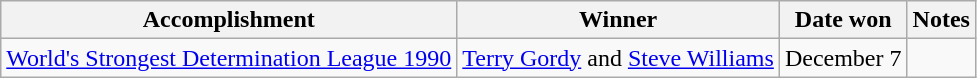<table class="wikitable">
<tr>
<th>Accomplishment</th>
<th>Winner</th>
<th>Date won</th>
<th>Notes</th>
</tr>
<tr>
<td><a href='#'>World's Strongest Determination League 1990</a></td>
<td><a href='#'>Terry Gordy</a> and <a href='#'> Steve Williams</a></td>
<td>December 7</td>
<td></td>
</tr>
</table>
